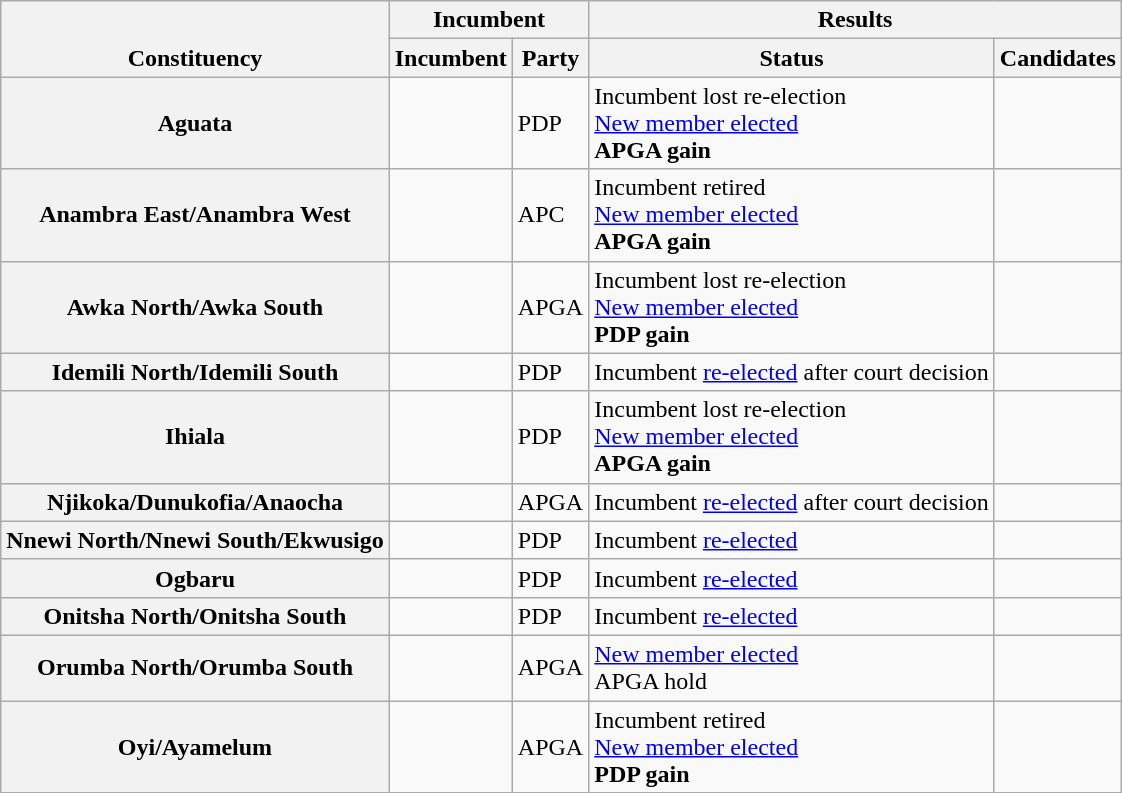<table class="wikitable sortable">
<tr valign=bottom>
<th rowspan=2>Constituency</th>
<th colspan=2>Incumbent</th>
<th colspan=2>Results</th>
</tr>
<tr valign=bottom>
<th>Incumbent</th>
<th>Party</th>
<th>Status</th>
<th>Candidates</th>
</tr>
<tr>
<th>Aguata</th>
<td></td>
<td>PDP</td>
<td>Incumbent lost re-election<br><a href='#'>New member elected</a><br><strong>APGA gain</strong></td>
<td nowrap></td>
</tr>
<tr>
<th>Anambra East/Anambra West</th>
<td></td>
<td>APC</td>
<td>Incumbent retired<br><a href='#'>New member elected</a><br><strong>APGA gain</strong></td>
<td nowrap></td>
</tr>
<tr>
<th>Awka North/Awka South</th>
<td></td>
<td>APGA</td>
<td>Incumbent lost re-election<br><a href='#'>New member elected</a><br><strong>PDP gain</strong></td>
<td nowrap></td>
</tr>
<tr>
<th>Idemili North/Idemili South</th>
<td></td>
<td>PDP</td>
<td>Incumbent <a href='#'>re-elected</a> after court decision</td>
<td nowrap></td>
</tr>
<tr>
<th>Ihiala</th>
<td></td>
<td>PDP</td>
<td>Incumbent lost re-election<br><a href='#'>New member elected</a><br><strong>APGA gain</strong></td>
<td nowrap></td>
</tr>
<tr>
<th>Njikoka/Dunukofia/Anaocha</th>
<td></td>
<td>APGA</td>
<td>Incumbent <a href='#'>re-elected</a> after court decision</td>
<td nowrap></td>
</tr>
<tr>
<th>Nnewi North/Nnewi South/Ekwusigo</th>
<td></td>
<td>PDP</td>
<td>Incumbent <a href='#'>re-elected</a></td>
<td nowrap></td>
</tr>
<tr>
<th>Ogbaru</th>
<td></td>
<td>PDP</td>
<td>Incumbent <a href='#'>re-elected</a></td>
<td nowrap></td>
</tr>
<tr>
<th>Onitsha North/Onitsha South</th>
<td></td>
<td>PDP</td>
<td>Incumbent <a href='#'>re-elected</a></td>
<td nowrap></td>
</tr>
<tr>
<th>Orumba North/Orumba South</th>
<td></td>
<td>APGA</td>
<td><a href='#'>New member elected</a><br>APGA hold</td>
<td nowrap></td>
</tr>
<tr>
<th>Oyi/Ayamelum</th>
<td></td>
<td>APGA</td>
<td>Incumbent retired<br><a href='#'>New member elected</a><br><strong>PDP gain</strong></td>
<td nowrap></td>
</tr>
</table>
